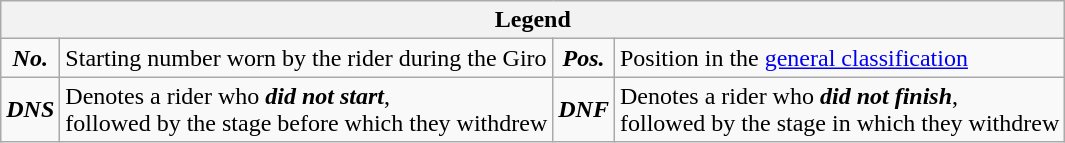<table class="wikitable">
<tr>
<th colspan=4>Legend</th>
</tr>
<tr>
<td align=center><strong><em>No.</em></strong></td>
<td>Starting number worn by the rider during the Giro</td>
<td align=center><strong><em>Pos.</em></strong></td>
<td>Position in the <a href='#'>general classification</a></td>
</tr>
<tr>
<td align=center><strong><em>DNS</em></strong></td>
<td>Denotes a rider who <strong><em>did not start</em></strong>,<br>followed by the stage before which they withdrew</td>
<td align=center><strong><em>DNF</em></strong></td>
<td>Denotes a rider who <strong><em>did not finish</em></strong>,<br>followed by the stage in which they withdrew</td>
</tr>
</table>
